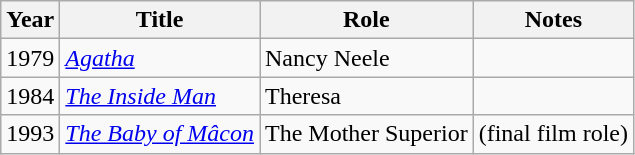<table class="wikitable">
<tr>
<th>Year</th>
<th>Title</th>
<th>Role</th>
<th>Notes</th>
</tr>
<tr>
<td>1979</td>
<td><em><a href='#'>Agatha</a></em></td>
<td>Nancy Neele</td>
<td></td>
</tr>
<tr>
<td>1984</td>
<td><em><a href='#'>The Inside Man</a></em></td>
<td>Theresa</td>
<td></td>
</tr>
<tr>
<td>1993</td>
<td><em><a href='#'>The Baby of Mâcon</a></em></td>
<td>The Mother Superior</td>
<td>(final film role)</td>
</tr>
</table>
